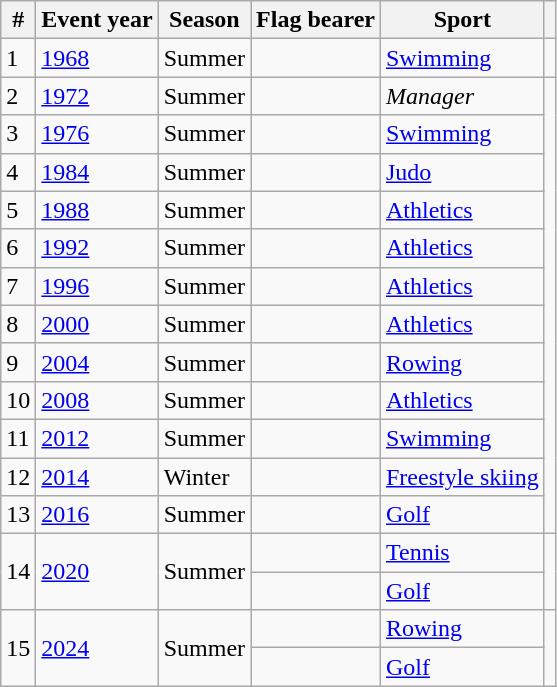<table class="wikitable sortable">
<tr>
<th>#</th>
<th>Event year</th>
<th>Season</th>
<th>Flag bearer</th>
<th>Sport</th>
<th></th>
</tr>
<tr>
<td>1</td>
<td><a href='#'>1968</a></td>
<td>Summer</td>
<td></td>
<td><a href='#'>Swimming</a></td>
<td></td>
</tr>
<tr>
<td>2</td>
<td><a href='#'>1972</a></td>
<td>Summer</td>
<td></td>
<td><em>Manager</em></td>
<td rowspan=12></td>
</tr>
<tr>
<td>3</td>
<td><a href='#'>1976</a></td>
<td>Summer</td>
<td></td>
<td><a href='#'>Swimming</a></td>
</tr>
<tr>
<td>4</td>
<td><a href='#'>1984</a></td>
<td>Summer</td>
<td></td>
<td><a href='#'>Judo</a></td>
</tr>
<tr>
<td>5</td>
<td><a href='#'>1988</a></td>
<td>Summer</td>
<td></td>
<td><a href='#'>Athletics</a></td>
</tr>
<tr>
<td>6</td>
<td><a href='#'>1992</a></td>
<td>Summer</td>
<td></td>
<td><a href='#'>Athletics</a></td>
</tr>
<tr>
<td>7</td>
<td><a href='#'>1996</a></td>
<td>Summer</td>
<td></td>
<td><a href='#'>Athletics</a></td>
</tr>
<tr>
<td>8</td>
<td><a href='#'>2000</a></td>
<td>Summer</td>
<td></td>
<td><a href='#'>Athletics</a></td>
</tr>
<tr>
<td>9</td>
<td><a href='#'>2004</a></td>
<td>Summer</td>
<td></td>
<td><a href='#'>Rowing</a></td>
</tr>
<tr>
<td>10</td>
<td><a href='#'>2008</a></td>
<td>Summer</td>
<td></td>
<td><a href='#'>Athletics</a></td>
</tr>
<tr>
<td>11</td>
<td><a href='#'>2012</a></td>
<td>Summer</td>
<td></td>
<td><a href='#'>Swimming</a></td>
</tr>
<tr>
<td>12</td>
<td><a href='#'>2014</a></td>
<td>Winter</td>
<td></td>
<td><a href='#'>Freestyle skiing</a></td>
</tr>
<tr>
<td>13</td>
<td><a href='#'>2016</a></td>
<td>Summer</td>
<td></td>
<td><a href='#'>Golf</a></td>
</tr>
<tr>
<td rowspan=2>14</td>
<td rowspan=2><a href='#'>2020</a></td>
<td rowspan=2>Summer</td>
<td></td>
<td><a href='#'>Tennis</a></td>
<td rowspan=2></td>
</tr>
<tr>
<td></td>
<td><a href='#'>Golf</a></td>
</tr>
<tr>
<td rowspan=2>15</td>
<td rowspan=2><a href='#'>2024</a></td>
<td rowspan=2>Summer</td>
<td></td>
<td><a href='#'>Rowing</a></td>
<td rowspan=2></td>
</tr>
<tr>
<td></td>
<td><a href='#'>Golf</a></td>
</tr>
</table>
